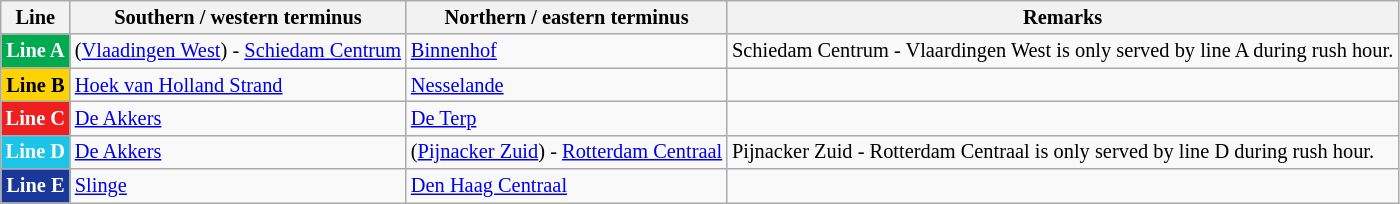<table class="wikitable" style="font-size:85%;">
<tr>
<th>Line</th>
<th>Southern / western terminus</th>
<th>Northern / eastern terminus</th>
<th>Remarks</th>
</tr>
<tr>
<td style="text-align:center; background:#00aa50; color:#fff;"><strong>Line A</strong></td>
<td>(<a href='#'>Vlaadingen West</a>) - <a href='#'>Schiedam Centrum</a></td>
<td><a href='#'>Binnenhof</a></td>
<td>Schiedam Centrum - Vlaardingen West is only served by line A during rush hour.</td>
</tr>
<tr>
<td style="text-align:center; background:#ffd301; color:#000;"><strong>Line B</strong></td>
<td><a href='#'>Hoek van Holland Strand</a></td>
<td><a href='#'>Nesselande</a></td>
<td></td>
</tr>
<tr>
<td style="text-align:center; background:#ef1f1f; color:#fff;"><strong>Line C</strong></td>
<td><a href='#'>De Akkers</a></td>
<td><a href='#'>De Terp</a></td>
<td></td>
</tr>
<tr>
<td style="text-align:center; background:#1bc5e9; color:#fff;"><strong>Line D</strong></td>
<td><a href='#'>De Akkers</a></td>
<td>(<a href='#'>Pijnacker Zuid</a>) - <a href='#'>Rotterdam Centraal</a></td>
<td>Pijnacker Zuid - Rotterdam Centraal is only served by line D during rush hour.</td>
</tr>
<tr>
<td style="text-align:center; background:#1a389a; color:#fff;"><strong>Line E</strong></td>
<td><a href='#'>Slinge</a></td>
<td><a href='#'>Den Haag Centraal</a></td>
<td></td>
</tr>
</table>
